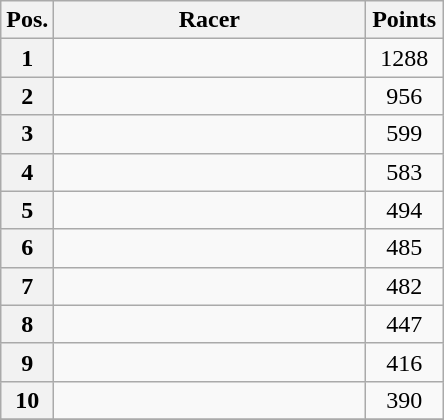<table class="wikitable sortable plainrowheaders" style="text-align:center;">
<tr>
<th scope="col">Pos.</th>
<th scope="col" style="width:200px;">Racer</th>
<th style="width:45px;">Points</th>
</tr>
<tr>
<th style="text-align:center;">1</th>
<td align="left"></td>
<td>1288</td>
</tr>
<tr>
<th style="text-align:center;">2</th>
<td align="left"></td>
<td>956</td>
</tr>
<tr>
<th style="text-align:center;">3</th>
<td align="left"></td>
<td>599</td>
</tr>
<tr>
<th style="text-align:center;">4</th>
<td align="left"></td>
<td>583</td>
</tr>
<tr>
<th style="text-align:center;">5</th>
<td align="left"></td>
<td>494</td>
</tr>
<tr>
<th style="text-align:center;">6</th>
<td align="left"></td>
<td>485</td>
</tr>
<tr>
<th style="text-align:center;">7</th>
<td align="left"></td>
<td>482</td>
</tr>
<tr>
<th style="text-align:center;">8</th>
<td align="left"></td>
<td>447</td>
</tr>
<tr>
<th style="text-align:center;">9</th>
<td align="left"></td>
<td>416</td>
</tr>
<tr>
<th style="text-align:center;">10</th>
<td align="left"></td>
<td>390</td>
</tr>
<tr>
</tr>
</table>
